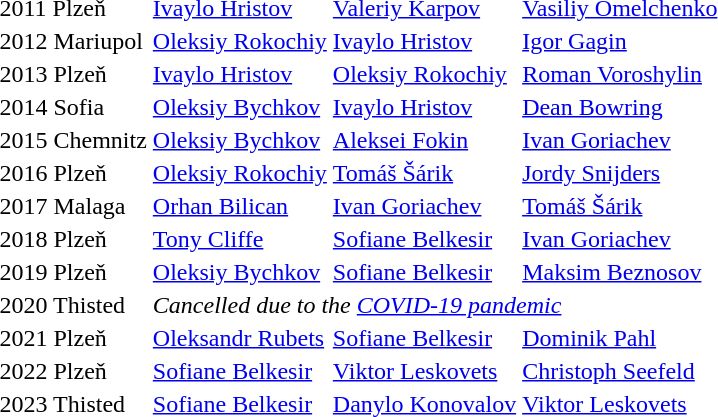<table>
<tr>
<td>2011 Plzeň</td>
<td> <a href='#'>Ivaylo Hristov</a></td>
<td> <a href='#'>Valeriy Karpov</a></td>
<td> <a href='#'>Vasiliy Omelchenko</a></td>
</tr>
<tr>
<td>2012 Mariupol</td>
<td> <a href='#'>Oleksiy Rokochiy</a></td>
<td> <a href='#'>Ivaylo Hristov</a></td>
<td> <a href='#'>Igor Gagin</a></td>
</tr>
<tr>
<td>2013 Plzeň</td>
<td> <a href='#'>Ivaylo Hristov</a></td>
<td> <a href='#'>Oleksiy Rokochiy</a></td>
<td> <a href='#'>Roman Voroshylin</a></td>
</tr>
<tr>
<td>2014 Sofia</td>
<td> <a href='#'>Oleksiy Bychkov</a></td>
<td> <a href='#'>Ivaylo Hristov</a></td>
<td> <a href='#'>Dean Bowring</a></td>
</tr>
<tr>
<td>2015 Chemnitz</td>
<td> <a href='#'>Oleksiy Bychkov</a></td>
<td> <a href='#'>Aleksei Fokin</a></td>
<td> <a href='#'>Ivan Goriachev</a></td>
</tr>
<tr>
<td>2016 Plzeň</td>
<td> <a href='#'>Oleksiy Rokochiy</a></td>
<td> <a href='#'>Tomáš Šárik</a></td>
<td> <a href='#'>Jordy Snijders</a></td>
</tr>
<tr>
<td>2017 Malaga</td>
<td> <a href='#'>Orhan Bilican</a></td>
<td> <a href='#'>Ivan Goriachev</a></td>
<td> <a href='#'>Tomáš Šárik</a></td>
</tr>
<tr>
<td>2018 Plzeň</td>
<td> <a href='#'>Tony Cliffe</a></td>
<td> <a href='#'>Sofiane Belkesir</a></td>
<td> <a href='#'>Ivan Goriachev</a></td>
</tr>
<tr>
<td>2019 Plzeň</td>
<td> <a href='#'>Oleksiy Bychkov</a></td>
<td> <a href='#'>Sofiane Belkesir</a></td>
<td> <a href='#'>Maksim Beznosov</a></td>
</tr>
<tr>
<td>2020 Thisted</td>
<td colspan=3><em>Cancelled due to the <a href='#'>COVID-19 pandemic</a></em></td>
</tr>
<tr>
<td>2021 Plzeň</td>
<td> <a href='#'>Oleksandr Rubets</a></td>
<td> <a href='#'>Sofiane Belkesir</a></td>
<td> <a href='#'>Dominik Pahl</a></td>
</tr>
<tr>
<td>2022 Plzeň</td>
<td> <a href='#'>Sofiane Belkesir</a></td>
<td> <a href='#'>Viktor Leskovets</a></td>
<td> <a href='#'>Christoph Seefeld</a></td>
</tr>
<tr>
<td>2023 Thisted</td>
<td> <a href='#'>Sofiane Belkesir</a></td>
<td> <a href='#'>Danylo Konovalov</a></td>
<td> <a href='#'>Viktor Leskovets</a></td>
</tr>
</table>
